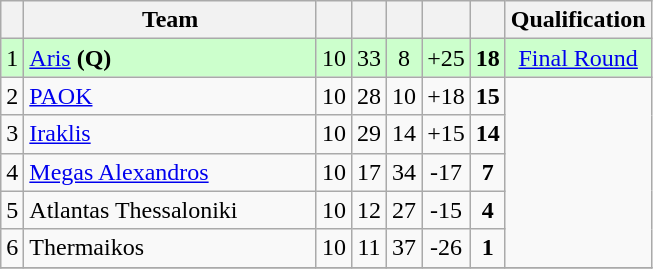<table class="wikitable" style="text-align: center; font-size:100%">
<tr>
<th></th>
<th width=45%>Team</th>
<th></th>
<th></th>
<th></th>
<th></th>
<th></th>
<th>Qualification</th>
</tr>
<tr bgcolor=#ccffcc>
<td>1</td>
<td align=left><a href='#'>Aris</a> <strong>(Q)</strong></td>
<td>10</td>
<td>33</td>
<td>8</td>
<td>+25</td>
<td><strong>18</strong></td>
<td><a href='#'>Final Round</a></td>
</tr>
<tr>
<td>2</td>
<td align=left><a href='#'>PAOK</a></td>
<td>10</td>
<td>28</td>
<td>10</td>
<td>+18</td>
<td><strong>15</strong></td>
<td rowspan=5></td>
</tr>
<tr>
<td>3</td>
<td align=left><a href='#'>Iraklis</a></td>
<td>10</td>
<td>29</td>
<td>14</td>
<td>+15</td>
<td><strong>14</strong></td>
</tr>
<tr>
<td>4</td>
<td align=left><a href='#'>Megas Alexandros</a></td>
<td>10</td>
<td>17</td>
<td>34</td>
<td>-17</td>
<td><strong>7</strong></td>
</tr>
<tr>
<td>5</td>
<td align=left>Atlantas Thessaloniki</td>
<td>10</td>
<td>12</td>
<td>27</td>
<td>-15</td>
<td><strong>4</strong></td>
</tr>
<tr>
<td>6</td>
<td align=left>Thermaikos</td>
<td>10</td>
<td>11</td>
<td>37</td>
<td>-26</td>
<td><strong>1</strong></td>
</tr>
<tr>
</tr>
</table>
